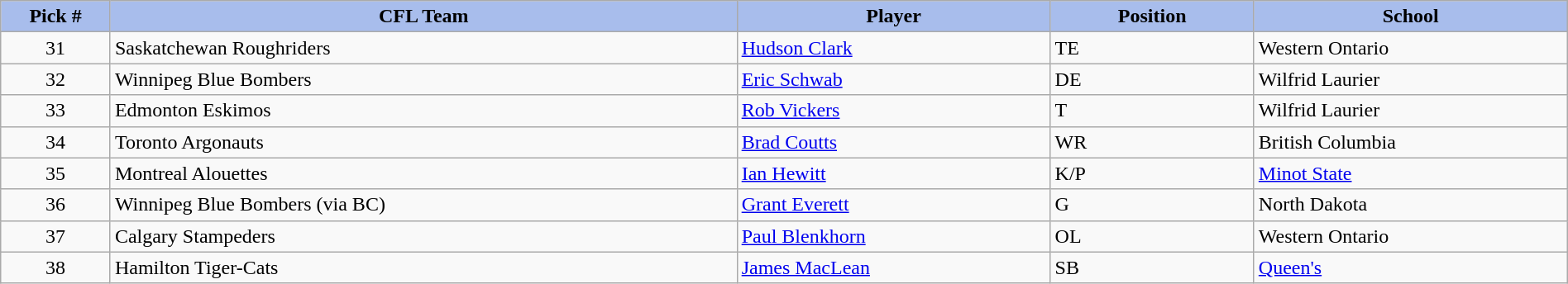<table class="wikitable" border="1" style="width: 100%">
<tr>
<th style="background:#a8bdec;" width=7%>Pick #</th>
<th width=40% style="background:#a8bdec;">CFL Team</th>
<th width=20% style="background:#a8bdec;">Player</th>
<th width=13% style="background:#a8bdec;">Position</th>
<th width=20% style="background:#a8bdec;">School</th>
</tr>
<tr>
<td align=center>31</td>
<td>Saskatchewan Roughriders</td>
<td><a href='#'>Hudson Clark</a></td>
<td>TE</td>
<td>Western Ontario</td>
</tr>
<tr>
<td align=center>32</td>
<td>Winnipeg Blue Bombers</td>
<td><a href='#'>Eric Schwab</a></td>
<td>DE</td>
<td>Wilfrid Laurier</td>
</tr>
<tr>
<td align=center>33</td>
<td>Edmonton Eskimos</td>
<td><a href='#'>Rob Vickers</a></td>
<td>T</td>
<td>Wilfrid Laurier</td>
</tr>
<tr>
<td align=center>34</td>
<td>Toronto Argonauts</td>
<td><a href='#'>Brad Coutts</a></td>
<td>WR</td>
<td>British Columbia</td>
</tr>
<tr>
<td align=center>35</td>
<td>Montreal Alouettes</td>
<td><a href='#'>Ian Hewitt</a></td>
<td>K/P</td>
<td><a href='#'>Minot State</a></td>
</tr>
<tr>
<td align=center>36</td>
<td>Winnipeg Blue Bombers (via BC)</td>
<td><a href='#'>Grant Everett</a></td>
<td>G</td>
<td>North Dakota</td>
</tr>
<tr>
<td align=center>37</td>
<td>Calgary Stampeders</td>
<td><a href='#'>Paul Blenkhorn</a></td>
<td>OL</td>
<td>Western Ontario</td>
</tr>
<tr>
<td align=center>38</td>
<td>Hamilton Tiger-Cats</td>
<td><a href='#'>James MacLean</a></td>
<td>SB</td>
<td><a href='#'>Queen's</a></td>
</tr>
</table>
